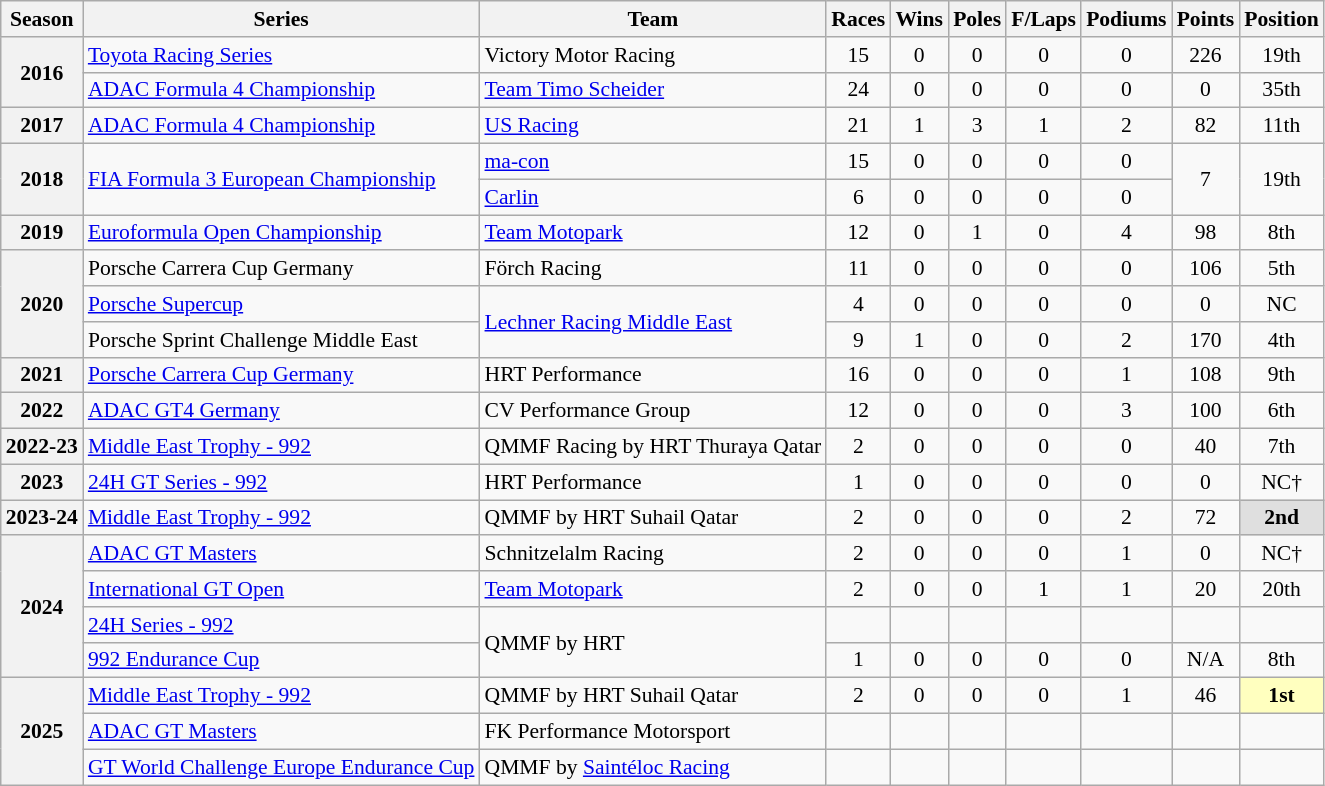<table class="wikitable" style="font-size: 90%; text-align:center">
<tr>
<th>Season</th>
<th>Series</th>
<th>Team</th>
<th>Races</th>
<th>Wins</th>
<th>Poles</th>
<th>F/Laps</th>
<th>Podiums</th>
<th>Points</th>
<th>Position</th>
</tr>
<tr>
<th rowspan=2>2016</th>
<td align=left><a href='#'>Toyota Racing Series</a></td>
<td align=left>Victory Motor Racing</td>
<td>15</td>
<td>0</td>
<td>0</td>
<td>0</td>
<td>0</td>
<td>226</td>
<td>19th</td>
</tr>
<tr>
<td align=left><a href='#'>ADAC Formula 4 Championship</a></td>
<td align=left><a href='#'>Team Timo Scheider</a></td>
<td>24</td>
<td>0</td>
<td>0</td>
<td>0</td>
<td>0</td>
<td>0</td>
<td>35th</td>
</tr>
<tr>
<th>2017</th>
<td align=left><a href='#'>ADAC Formula 4 Championship</a></td>
<td align=left><a href='#'>US Racing</a></td>
<td>21</td>
<td>1</td>
<td>3</td>
<td>1</td>
<td>2</td>
<td>82</td>
<td>11th</td>
</tr>
<tr>
<th rowspan="2">2018</th>
<td rowspan="2" align=left nowrap><a href='#'>FIA Formula 3 European Championship</a></td>
<td align=left><a href='#'>ma-con</a></td>
<td>15</td>
<td>0</td>
<td>0</td>
<td>0</td>
<td>0</td>
<td rowspan="2">7</td>
<td rowspan="2">19th</td>
</tr>
<tr>
<td align=left><a href='#'>Carlin</a></td>
<td>6</td>
<td>0</td>
<td>0</td>
<td>0</td>
<td>0</td>
</tr>
<tr>
<th>2019</th>
<td align=left><a href='#'>Euroformula Open Championship</a></td>
<td align=left><a href='#'>Team Motopark</a></td>
<td>12</td>
<td>0</td>
<td>1</td>
<td>0</td>
<td>4</td>
<td>98</td>
<td>8th</td>
</tr>
<tr>
<th rowspan="3">2020</th>
<td align=left>Porsche Carrera Cup Germany</td>
<td align=left>Förch Racing</td>
<td>11</td>
<td>0</td>
<td>0</td>
<td>0</td>
<td>0</td>
<td>106</td>
<td>5th</td>
</tr>
<tr>
<td align=left><a href='#'>Porsche Supercup</a></td>
<td rowspan="2" align=left><a href='#'>Lechner Racing Middle East</a></td>
<td>4</td>
<td>0</td>
<td>0</td>
<td>0</td>
<td>0</td>
<td>0</td>
<td>NC</td>
</tr>
<tr>
<td align=left>Porsche Sprint Challenge Middle East</td>
<td>9</td>
<td>1</td>
<td>0</td>
<td>0</td>
<td>2</td>
<td>170</td>
<td>4th</td>
</tr>
<tr>
<th>2021</th>
<td align=left><a href='#'>Porsche Carrera Cup Germany</a></td>
<td align=left>HRT Performance</td>
<td>16</td>
<td>0</td>
<td>0</td>
<td>0</td>
<td>1</td>
<td>108</td>
<td>9th</td>
</tr>
<tr>
<th>2022</th>
<td align=left><a href='#'>ADAC GT4 Germany</a></td>
<td align=left>CV Performance Group</td>
<td>12</td>
<td>0</td>
<td>0</td>
<td>0</td>
<td>3</td>
<td>100</td>
<td>6th</td>
</tr>
<tr>
<th>2022-23</th>
<td align=left nowrap><a href='#'>Middle East Trophy - 992</a></td>
<td align=left nowrap>QMMF Racing by HRT Thuraya Qatar</td>
<td>2</td>
<td>0</td>
<td>0</td>
<td>0</td>
<td>0</td>
<td>40</td>
<td>7th</td>
</tr>
<tr>
<th>2023</th>
<td align=left><a href='#'>24H GT Series - 992</a></td>
<td align=left>HRT Performance</td>
<td>1</td>
<td>0</td>
<td>0</td>
<td>0</td>
<td>0</td>
<td>0</td>
<td>NC†</td>
</tr>
<tr>
<th>2023-24</th>
<td align=left><a href='#'>Middle East Trophy - 992</a></td>
<td align=left>QMMF by HRT Suhail Qatar</td>
<td>2</td>
<td>0</td>
<td>0</td>
<td>0</td>
<td>2</td>
<td>72</td>
<td style="background:#DFDFDF;"><strong>2nd</strong></td>
</tr>
<tr>
<th rowspan="4">2024</th>
<td align=left><a href='#'>ADAC GT Masters</a></td>
<td align=left>Schnitzelalm Racing</td>
<td>2</td>
<td>0</td>
<td>0</td>
<td>0</td>
<td>1</td>
<td>0</td>
<td>NC†</td>
</tr>
<tr>
<td align=left><a href='#'>International GT Open</a></td>
<td align=left><a href='#'>Team Motopark</a></td>
<td>2</td>
<td>0</td>
<td>0</td>
<td>1</td>
<td>1</td>
<td>20</td>
<td>20th</td>
</tr>
<tr>
<td align=left><a href='#'>24H Series - 992</a></td>
<td rowspan="2" align=left>QMMF by HRT</td>
<td></td>
<td></td>
<td></td>
<td></td>
<td></td>
<td></td>
<td></td>
</tr>
<tr>
<td align="left"><a href='#'>992 Endurance Cup</a></td>
<td>1</td>
<td>0</td>
<td>0</td>
<td>0</td>
<td>0</td>
<td>N/A</td>
<td>8th</td>
</tr>
<tr>
<th rowspan="3">2025</th>
<td align=left><a href='#'>Middle East Trophy - 992</a></td>
<td align=left>QMMF by HRT Suhail Qatar</td>
<td>2</td>
<td>0</td>
<td>0</td>
<td>0</td>
<td>1</td>
<td>46</td>
<td style="background:#FFFFBF;"><strong>1st</strong></td>
</tr>
<tr>
<td align=left><a href='#'>ADAC GT Masters</a></td>
<td align=left>FK Performance Motorsport</td>
<td></td>
<td></td>
<td></td>
<td></td>
<td></td>
<td></td>
<td></td>
</tr>
<tr>
<td align="left"><a href='#'>GT World Challenge Europe Endurance Cup</a></td>
<td align="left">QMMF by <a href='#'>Saintéloc Racing</a></td>
<td></td>
<td></td>
<td></td>
<td></td>
<td></td>
<td></td>
<td></td>
</tr>
</table>
